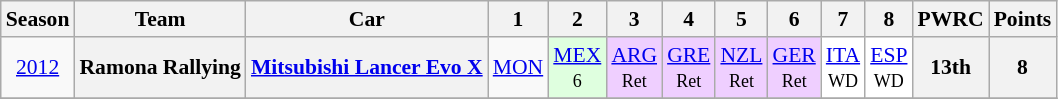<table class="wikitable" border="1" style="text-align:center; font-size:90%;">
<tr>
<th>Season</th>
<th>Team</th>
<th>Car</th>
<th>1</th>
<th>2</th>
<th>3</th>
<th>4</th>
<th>5</th>
<th>6</th>
<th>7</th>
<th>8</th>
<th>PWRC</th>
<th>Points</th>
</tr>
<tr>
<td><a href='#'>2012</a></td>
<th>Ramona Rallying</th>
<th><a href='#'>Mitsubishi Lancer Evo X</a></th>
<td><a href='#'>MON</a></td>
<td style="background:#DFFFDF;"><a href='#'>MEX</a><br><small>6</small></td>
<td style="background:#EFCFFF;"><a href='#'>ARG</a><br><small>Ret</small></td>
<td style="background:#EFCFFF;"><a href='#'>GRE</a><br><small>Ret</small></td>
<td style="background:#EFCFFF;"><a href='#'>NZL</a><br><small>Ret</small></td>
<td style="background:#EFCFFF;"><a href='#'>GER</a><br><small>Ret</small></td>
<td style="background:#FFFFFF;"><a href='#'>ITA</a><br><small>WD</small></td>
<td style="background:#FFFFFF;"><a href='#'>ESP</a><br><small>WD</small></td>
<th>13th</th>
<th>8</th>
</tr>
<tr>
</tr>
</table>
